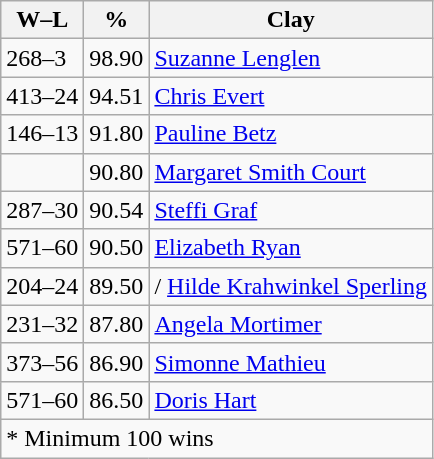<table class="wikitable">
<tr>
<th>W–L</th>
<th>%</th>
<th>Clay</th>
</tr>
<tr>
<td>268–3</td>
<td>98.90</td>
<td> <a href='#'>Suzanne Lenglen</a></td>
</tr>
<tr>
<td>413–24</td>
<td>94.51</td>
<td> <a href='#'>Chris Evert</a></td>
</tr>
<tr>
<td>146–13</td>
<td>91.80</td>
<td> <a href='#'>Pauline Betz</a></td>
</tr>
<tr>
<td></td>
<td>90.80</td>
<td> <a href='#'>Margaret Smith Court</a></td>
</tr>
<tr>
<td>287–30</td>
<td>90.54</td>
<td> <a href='#'>Steffi Graf</a></td>
</tr>
<tr>
<td>571–60</td>
<td>90.50</td>
<td> <a href='#'>Elizabeth Ryan</a></td>
</tr>
<tr>
<td>204–24</td>
<td>89.50</td>
<td>/ <a href='#'>Hilde Krahwinkel Sperling</a></td>
</tr>
<tr>
<td>231–32</td>
<td>87.80</td>
<td> <a href='#'>Angela Mortimer</a></td>
</tr>
<tr>
<td>373–56</td>
<td>86.90</td>
<td> <a href='#'>Simonne Mathieu</a></td>
</tr>
<tr>
<td>571–60</td>
<td>86.50</td>
<td> <a href='#'>Doris Hart</a></td>
</tr>
<tr>
<td colspan="3">* Minimum 100 wins</td>
</tr>
</table>
